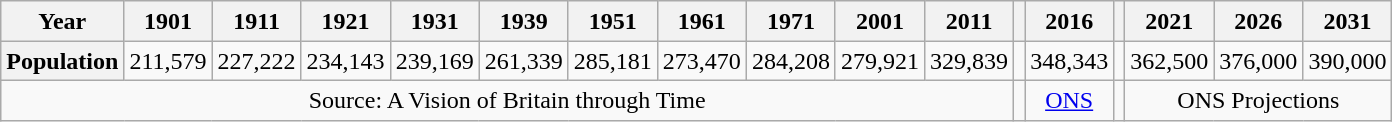<table class="wikitable" style="border:0; text-align:center; line-height:120%;">
<tr>
<th>Year</th>
<th>1901</th>
<th>1911</th>
<th>1921</th>
<th>1931</th>
<th>1939</th>
<th>1951</th>
<th>1961</th>
<th>1971</th>
<th>2001</th>
<th>2011</th>
<th></th>
<th>2016</th>
<th></th>
<th>2021</th>
<th>2026</th>
<th>2031</th>
</tr>
<tr style="text-align:center;">
<th>Population</th>
<td>211,579</td>
<td>227,222</td>
<td>234,143</td>
<td>239,169</td>
<td>261,339</td>
<td>285,181</td>
<td>273,470</td>
<td>284,208</td>
<td>279,921</td>
<td>329,839</td>
<td></td>
<td>348,343</td>
<td></td>
<td>362,500</td>
<td>376,000</td>
<td>390,000</td>
</tr>
<tr>
<td colspan="11" style="text-align:center;">Source: A Vision of Britain through Time</td>
<td colspan="1" style="text-align:center;"></td>
<td colspan="1" style="text-align:center;"><a href='#'>ONS</a></td>
<td colspan="1" style="text-align:center;"></td>
<td colspan="3" style="text-align:center;">ONS Projections</td>
</tr>
</table>
